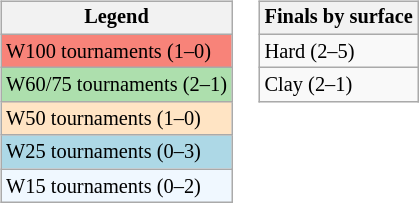<table>
<tr valign=top>
<td><br><table class="wikitable" style="font-size:85%">
<tr>
<th>Legend</th>
</tr>
<tr style="background:#f88379;">
<td>W100 tournaments (1–0)</td>
</tr>
<tr style="background:#addfad;">
<td>W60/75 tournaments (2–1)</td>
</tr>
<tr style="background:#ffe4c4;">
<td>W50 tournaments (1–0)</td>
</tr>
<tr style="background:lightblue;">
<td>W25 tournaments (0–3)</td>
</tr>
<tr style="background:#f0f8ff;">
<td>W15 tournaments (0–2)</td>
</tr>
</table>
</td>
<td><br><table class="wikitable" style="font-size:85%">
<tr>
<th>Finals by surface</th>
</tr>
<tr>
<td>Hard (2–5)</td>
</tr>
<tr>
<td>Clay (2–1)</td>
</tr>
</table>
</td>
</tr>
</table>
